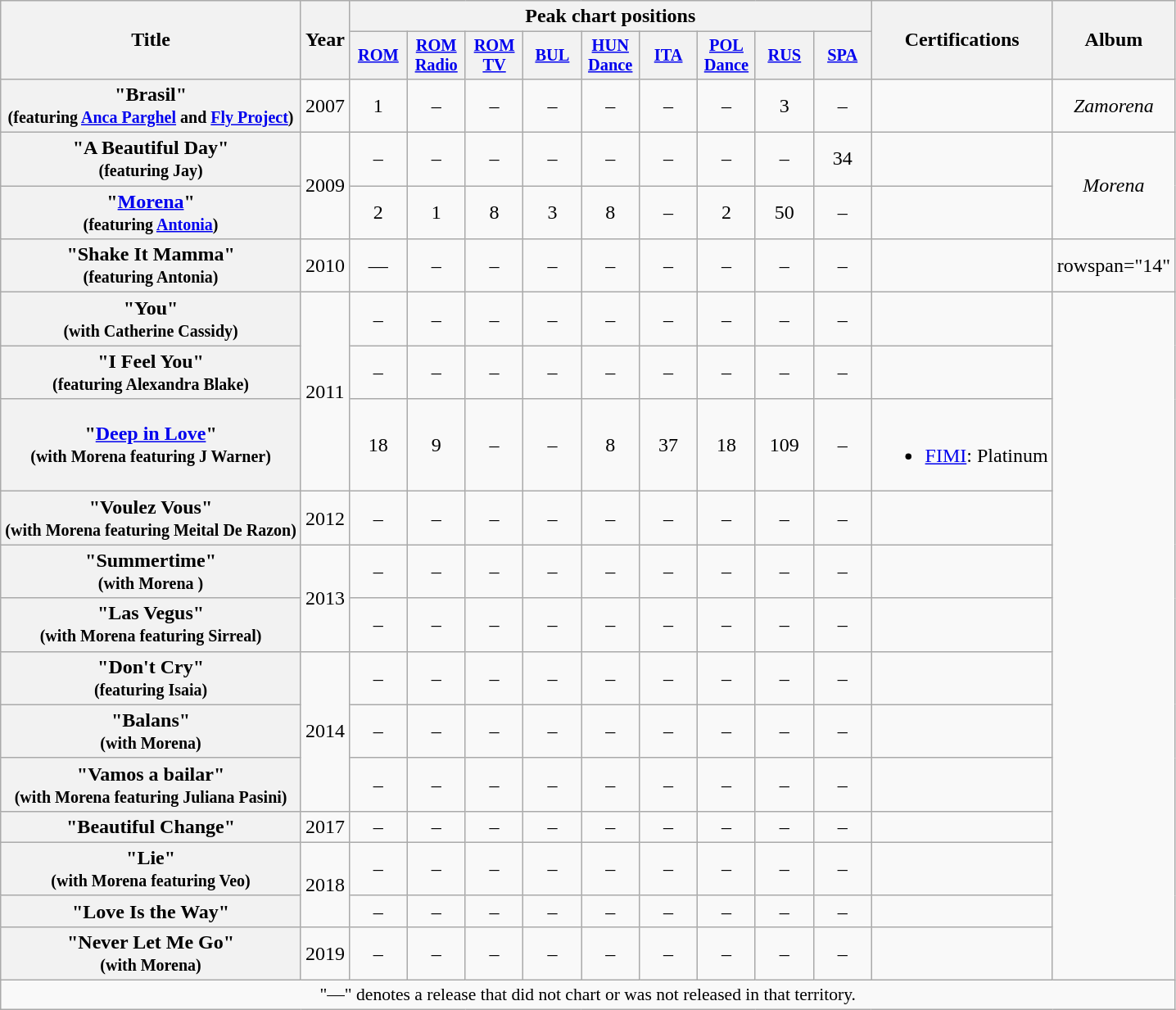<table class="wikitable plainrowheaders" style="text-align:center;">
<tr>
<th scope="col" rowspan="2">Title</th>
<th scope="col" rowspan="2">Year</th>
<th scope="col" colspan="9">Peak chart positions</th>
<th scope="col" rowspan="2">Certifications</th>
<th scope="col" rowspan="2">Album</th>
</tr>
<tr>
<th scope="col" style="width:3em;font-size:85%;"><a href='#'>ROM</a><br></th>
<th scope="col" style="width:3em;font-size:85%;"><a href='#'>ROM<br>Radio</a><br></th>
<th scope="col" style="width:3em;font-size:85%;"><a href='#'>ROM<br>TV</a><br></th>
<th scope="col" style="width:3em;font-size:85%;"><a href='#'>BUL</a><br></th>
<th scope="col" style="width:3em;font-size:85%;"><a href='#'>HUN<br>Dance</a><br></th>
<th scope="col" style="width:3em;font-size:85%;"><a href='#'>ITA</a><br></th>
<th scope="col" style="width:3em;font-size:85%;"><a href='#'>POL<br>Dance</a><br></th>
<th scope="col" style="width:3em;font-size:85%;"><a href='#'>RUS</a><br></th>
<th scope="col" style="width:3em;font-size:85%;"><a href='#'>SPA</a><br></th>
</tr>
<tr>
<th scope="row">"Brasil"<br><small>(featuring <a href='#'>Anca Parghel</a> and <a href='#'>Fly Project</a>)</small></th>
<td>2007</td>
<td>1</td>
<td>–</td>
<td>–</td>
<td>–</td>
<td>–</td>
<td>–</td>
<td>–</td>
<td>3</td>
<td>–</td>
<td></td>
<td><em>Zamorena</em></td>
</tr>
<tr>
<th scope="row">"A Beautiful Day"<br><small>(featuring Jay)</small></th>
<td rowspan="2">2009</td>
<td>–</td>
<td>–</td>
<td>–</td>
<td>–</td>
<td>–</td>
<td>–</td>
<td>–</td>
<td>–</td>
<td>34</td>
<td></td>
<td rowspan="2"><em>Morena</em></td>
</tr>
<tr>
<th scope="row">"<a href='#'>Morena</a>"<br><small>(featuring <a href='#'>Antonia</a>)</small></th>
<td>2</td>
<td>1</td>
<td>8</td>
<td>3</td>
<td>8</td>
<td>–</td>
<td>2</td>
<td>50</td>
<td>–</td>
<td></td>
</tr>
<tr>
<th scope="row">"Shake It Mamma"<br><small>(featuring Antonia)</small></th>
<td>2010</td>
<td>—</td>
<td>–</td>
<td>–</td>
<td>–</td>
<td>–</td>
<td>–</td>
<td>–</td>
<td>–</td>
<td>–</td>
<td></td>
<td>rowspan="14" </td>
</tr>
<tr>
<th scope="row">"You"<br><small>(with Catherine Cassidy)</small></th>
<td rowspan="3">2011</td>
<td>–</td>
<td>–</td>
<td>–</td>
<td>–</td>
<td>–</td>
<td>–</td>
<td>–</td>
<td>–</td>
<td>–</td>
<td></td>
</tr>
<tr>
<th scope="row">"I Feel You"<br><small>(featuring Alexandra Blake)</small></th>
<td>–</td>
<td>–</td>
<td>–</td>
<td>–</td>
<td>–</td>
<td>–</td>
<td>–</td>
<td>–</td>
<td>–</td>
<td></td>
</tr>
<tr>
<th scope="row">"<a href='#'>Deep in Love</a>"<br><small>(with Morena featuring J Warner)</small></th>
<td>18</td>
<td>9</td>
<td>–</td>
<td>–</td>
<td>8</td>
<td>37</td>
<td>18</td>
<td>109</td>
<td>–</td>
<td><br><ul><li><a href='#'>FIMI</a>: Platinum</li></ul></td>
</tr>
<tr>
<th scope="row">"Voulez Vous"<br><small>(with Morena featuring Meital De Razon)</small></th>
<td>2012</td>
<td>–</td>
<td>–</td>
<td>–</td>
<td>–</td>
<td>–</td>
<td>–</td>
<td>–</td>
<td>–</td>
<td>–</td>
<td></td>
</tr>
<tr>
<th scope="row">"Summertime"<br><small>(with Morena )</small></th>
<td rowspan="2">2013</td>
<td>–</td>
<td>–</td>
<td>–</td>
<td>–</td>
<td>–</td>
<td>–</td>
<td>–</td>
<td>–</td>
<td>–</td>
<td></td>
</tr>
<tr>
<th scope="row">"Las Vegus"<br><small>(with Morena featuring Sirreal)</small></th>
<td>–</td>
<td>–</td>
<td>–</td>
<td>–</td>
<td>–</td>
<td>–</td>
<td>–</td>
<td>–</td>
<td>–</td>
<td></td>
</tr>
<tr>
<th scope="row">"Don't Cry"<br><small>(featuring Isaia)</small></th>
<td rowspan="3">2014</td>
<td>–</td>
<td>–</td>
<td>–</td>
<td>–</td>
<td>–</td>
<td>–</td>
<td>–</td>
<td>–</td>
<td>–</td>
<td></td>
</tr>
<tr>
<th scope="row">"Balans"<br><small>(with Morena)</small></th>
<td>–</td>
<td>–</td>
<td>–</td>
<td>–</td>
<td>–</td>
<td>–</td>
<td>–</td>
<td>–</td>
<td>–</td>
<td></td>
</tr>
<tr>
<th scope="row">"Vamos a bailar"<br><small>(with Morena featuring Juliana Pasini)</small></th>
<td>–</td>
<td>–</td>
<td>–</td>
<td>–</td>
<td>–</td>
<td>–</td>
<td>–</td>
<td>–</td>
<td>–</td>
<td></td>
</tr>
<tr>
<th scope="row">"Beautiful Change"</th>
<td>2017</td>
<td>–</td>
<td>–</td>
<td>–</td>
<td>–</td>
<td>–</td>
<td>–</td>
<td>–</td>
<td>–</td>
<td>–</td>
<td></td>
</tr>
<tr>
<th scope="row">"Lie"<br><small>(with Morena featuring Veo)</small></th>
<td rowspan="2">2018</td>
<td>–</td>
<td>–</td>
<td>–</td>
<td>–</td>
<td>–</td>
<td>–</td>
<td>–</td>
<td>–</td>
<td>–</td>
<td></td>
</tr>
<tr>
<th scope="row">"Love Is the Way"</th>
<td>–</td>
<td>–</td>
<td>–</td>
<td>–</td>
<td>–</td>
<td>–</td>
<td>–</td>
<td>–</td>
<td>–</td>
<td></td>
</tr>
<tr>
<th scope="row">"Never Let Me Go"<br><small>(with Morena)</small></th>
<td>2019</td>
<td>–</td>
<td>–</td>
<td>–</td>
<td>–</td>
<td>–</td>
<td>–</td>
<td>–</td>
<td>–</td>
<td>–</td>
<td></td>
</tr>
<tr>
<td colspan="15" style="font-size:90%">"—" denotes a release that did not chart or was not released in that territory.</td>
</tr>
</table>
